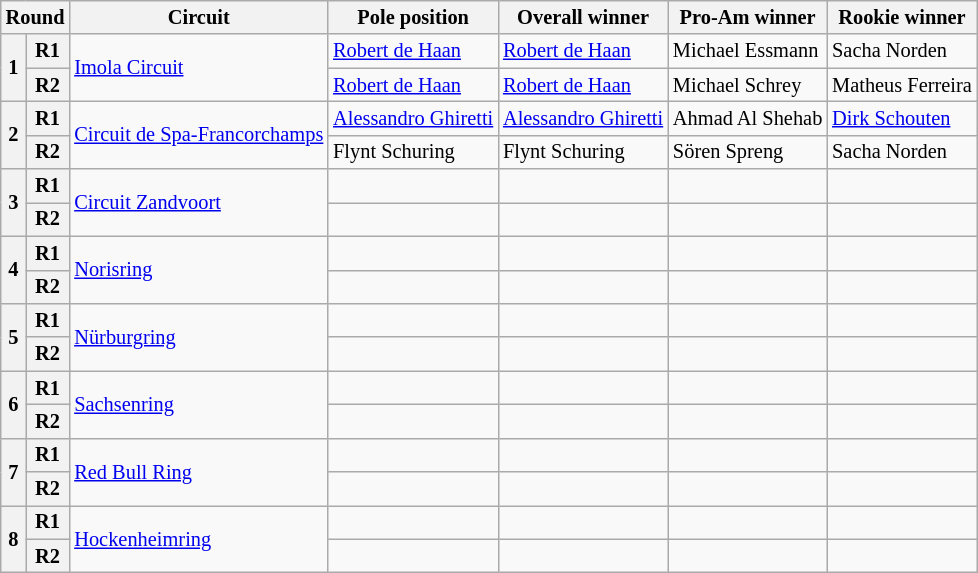<table class="wikitable" style="font-size:85%;">
<tr>
<th colspan="2">Round</th>
<th>Circuit</th>
<th>Pole position</th>
<th>Overall winner</th>
<th>Pro-Am winner</th>
<th>Rookie winner</th>
</tr>
<tr>
<th rowspan="2">1</th>
<th>R1</th>
<td rowspan="2"> <a href='#'>Imola Circuit</a></td>
<td> <a href='#'>Robert de Haan</a></td>
<td> <a href='#'>Robert de Haan</a></td>
<td> Michael Essmann</td>
<td> Sacha Norden</td>
</tr>
<tr>
<th>R2</th>
<td> <a href='#'>Robert de Haan</a></td>
<td> <a href='#'>Robert de Haan</a></td>
<td> Michael Schrey</td>
<td> Matheus Ferreira</td>
</tr>
<tr>
<th rowspan="2">2</th>
<th>R1</th>
<td rowspan="2"> <a href='#'>Circuit de Spa-Francorchamps</a></td>
<td align="left"> <a href='#'>Alessandro Ghiretti</a></td>
<td align="left"> <a href='#'>Alessandro Ghiretti</a></td>
<td align="left"> Ahmad Al Shehab</td>
<td> <a href='#'>Dirk Schouten</a></td>
</tr>
<tr>
<th>R2</th>
<td align="left"> Flynt Schuring</td>
<td align="left"> Flynt Schuring</td>
<td align="left"> Sören Spreng</td>
<td> Sacha Norden</td>
</tr>
<tr>
<th rowspan="2">3</th>
<th>R1</th>
<td rowspan="2"> <a href='#'>Circuit Zandvoort</a></td>
<td></td>
<td></td>
<td></td>
<td></td>
</tr>
<tr>
<th>R2</th>
<td></td>
<td></td>
<td></td>
<td></td>
</tr>
<tr>
<th rowspan="2">4</th>
<th>R1</th>
<td rowspan="2"> <a href='#'>Norisring</a></td>
<td></td>
<td></td>
<td></td>
<td></td>
</tr>
<tr>
<th>R2</th>
<td></td>
<td></td>
<td></td>
<td></td>
</tr>
<tr>
<th rowspan="2">5</th>
<th>R1</th>
<td rowspan="2"> <a href='#'>Nürburgring</a></td>
<td></td>
<td></td>
<td></td>
<td></td>
</tr>
<tr>
<th>R2</th>
<td></td>
<td></td>
<td></td>
<td></td>
</tr>
<tr>
<th rowspan="2">6</th>
<th>R1</th>
<td rowspan="2"> <a href='#'>Sachsenring</a></td>
<td></td>
<td></td>
<td></td>
<td></td>
</tr>
<tr>
<th>R2</th>
<td></td>
<td></td>
<td></td>
<td></td>
</tr>
<tr>
<th rowspan="2">7</th>
<th>R1</th>
<td rowspan="2"> <a href='#'>Red Bull Ring</a></td>
<td></td>
<td></td>
<td></td>
<td></td>
</tr>
<tr>
<th>R2</th>
<td></td>
<td></td>
<td></td>
<td></td>
</tr>
<tr>
<th rowspan="2">8</th>
<th>R1</th>
<td rowspan="2"> <a href='#'>Hockenheimring</a></td>
<td></td>
<td></td>
<td></td>
<td></td>
</tr>
<tr>
<th>R2</th>
<td></td>
<td></td>
<td></td>
<td></td>
</tr>
</table>
